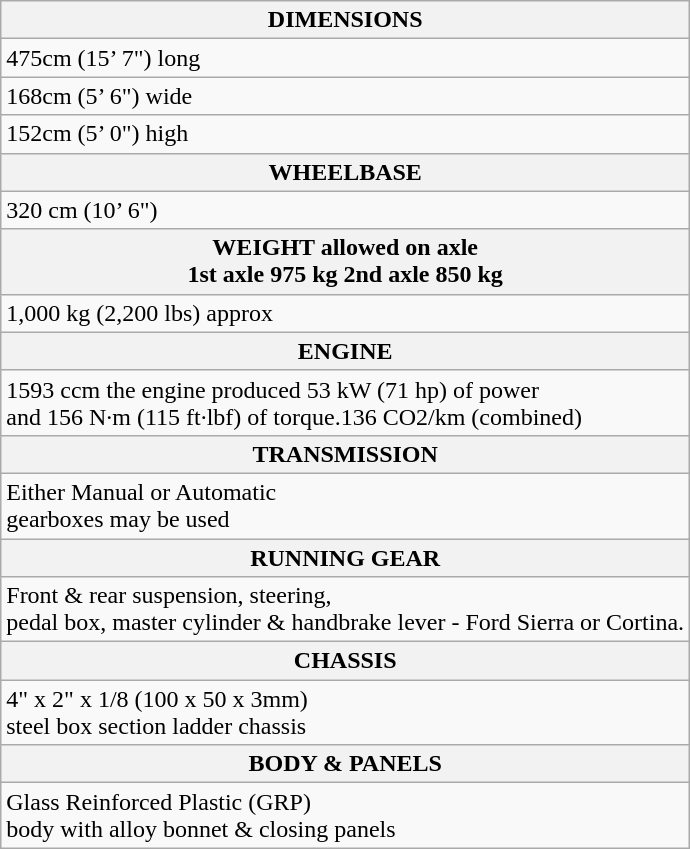<table class="wikitable">
<tr>
<th>DIMENSIONS</th>
</tr>
<tr>
<td>475cm (15’ 7") long</td>
</tr>
<tr>
<td>168cm (5’ 6") wide</td>
</tr>
<tr>
<td>152cm (5’ 0") high</td>
</tr>
<tr>
<th>WHEELBASE</th>
</tr>
<tr>
<td>320 cm (10’ 6")</td>
</tr>
<tr>
<th>WEIGHT  allowed on axle<br>1st axle 975 kg
2nd axle 850 kg</th>
</tr>
<tr>
<td>1,000 kg (2,200 lbs) approx</td>
</tr>
<tr>
<th>ENGINE</th>
</tr>
<tr>
<td>1593 ccm the engine produced 53 kW (71 hp) of power<br>and 156 N·m (115 ft·lbf) of torque.136 CO2/km (combined)</td>
</tr>
<tr>
<th>TRANSMISSION</th>
</tr>
<tr>
<td>Either Manual or Automatic<br>gearboxes may be used</td>
</tr>
<tr>
<th>RUNNING GEAR</th>
</tr>
<tr>
<td>Front & rear suspension, steering,<br>pedal box, master cylinder & 
handbrake lever - 
Ford Sierra or Cortina.</td>
</tr>
<tr>
<th>CHASSIS</th>
</tr>
<tr>
<td>4" x 2" x 1/8 (100 x 50 x 3mm)<br>steel box section ladder chassis</td>
</tr>
<tr>
<th>BODY & PANELS</th>
</tr>
<tr>
<td>Glass Reinforced Plastic (GRP)<br>body with alloy bonnet & closing panels</td>
</tr>
</table>
